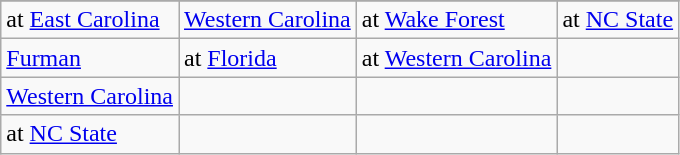<table class="wikitable">
<tr>
</tr>
<tr>
<td>at <a href='#'>East Carolina</a></td>
<td><a href='#'>Western Carolina</a></td>
<td>at <a href='#'>Wake Forest</a></td>
<td>at <a href='#'>NC State</a></td>
</tr>
<tr>
<td><a href='#'>Furman</a></td>
<td>at <a href='#'>Florida</a></td>
<td>at <a href='#'>Western Carolina</a></td>
<td></td>
</tr>
<tr>
<td><a href='#'>Western Carolina</a></td>
<td></td>
<td></td>
<td></td>
</tr>
<tr>
<td>at <a href='#'>NC State</a></td>
<td></td>
<td></td>
<td></td>
</tr>
</table>
